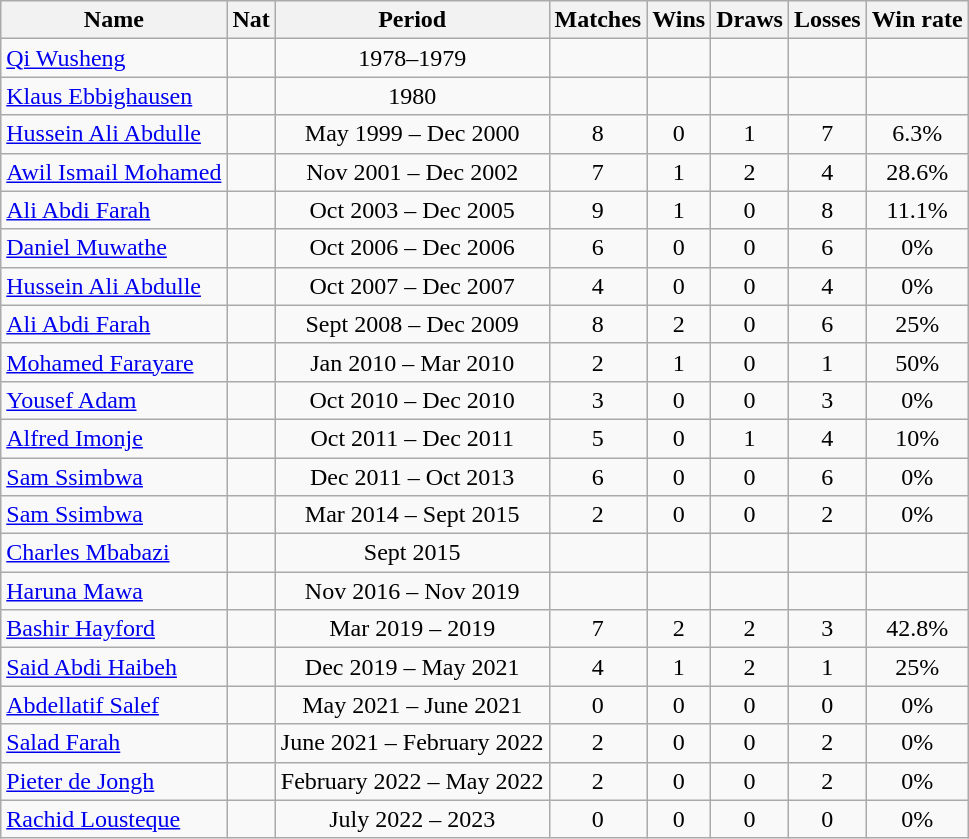<table class="wikitable" style="text-align:center;">
<tr>
<th>Name</th>
<th>Nat</th>
<th>Period</th>
<th>Matches</th>
<th>Wins</th>
<th>Draws</th>
<th>Losses</th>
<th>Win rate</th>
</tr>
<tr>
<td align="left"><a href='#'>Qi Wusheng</a></td>
<td></td>
<td>1978–1979</td>
<td></td>
<td></td>
<td></td>
<td></td>
<td></td>
</tr>
<tr>
<td align="left"><a href='#'>Klaus Ebbighausen</a></td>
<td></td>
<td>1980</td>
<td></td>
<td></td>
<td></td>
<td></td>
<td></td>
</tr>
<tr>
<td align="left"><a href='#'>Hussein Ali Abdulle</a></td>
<td></td>
<td>May 1999 – Dec 2000</td>
<td>8</td>
<td>0</td>
<td>1</td>
<td>7</td>
<td>6.3%</td>
</tr>
<tr>
<td align="left"><a href='#'>Awil Ismail Mohamed</a></td>
<td></td>
<td>Nov 2001 – Dec 2002</td>
<td>7</td>
<td>1</td>
<td>2</td>
<td>4</td>
<td>28.6%</td>
</tr>
<tr>
<td align="left"><a href='#'>Ali Abdi Farah</a></td>
<td></td>
<td>Oct 2003 – Dec 2005</td>
<td>9</td>
<td>1</td>
<td>0</td>
<td>8</td>
<td>11.1%</td>
</tr>
<tr>
<td align="left"><a href='#'>Daniel Muwathe</a></td>
<td></td>
<td>Oct 2006 – Dec 2006</td>
<td>6</td>
<td>0</td>
<td>0</td>
<td>6</td>
<td>0%</td>
</tr>
<tr>
<td align="left"><a href='#'>Hussein Ali Abdulle</a></td>
<td></td>
<td>Oct 2007 – Dec 2007</td>
<td>4</td>
<td>0</td>
<td>0</td>
<td>4</td>
<td>0%</td>
</tr>
<tr>
<td align="left"><a href='#'>Ali Abdi Farah</a></td>
<td></td>
<td>Sept 2008 – Dec 2009</td>
<td>8</td>
<td>2</td>
<td>0</td>
<td>6</td>
<td>25%</td>
</tr>
<tr>
<td align="left"><a href='#'>Mohamed Farayare</a></td>
<td></td>
<td>Jan 2010 – Mar 2010</td>
<td>2</td>
<td>1</td>
<td>0</td>
<td>1</td>
<td>50%</td>
</tr>
<tr>
<td align="left"><a href='#'>Yousef Adam</a></td>
<td></td>
<td>Oct 2010 – Dec 2010</td>
<td>3</td>
<td>0</td>
<td>0</td>
<td>3</td>
<td>0%</td>
</tr>
<tr>
<td align="left"><a href='#'>Alfred Imonje</a></td>
<td></td>
<td>Oct 2011 – Dec 2011</td>
<td>5</td>
<td>0</td>
<td>1</td>
<td>4</td>
<td>10%</td>
</tr>
<tr>
<td align="left"><a href='#'>Sam Ssimbwa</a></td>
<td></td>
<td>Dec 2011 – Oct 2013</td>
<td>6</td>
<td>0</td>
<td>0</td>
<td>6</td>
<td>0%</td>
</tr>
<tr>
<td align="left"><a href='#'>Sam Ssimbwa</a></td>
<td></td>
<td>Mar 2014 – Sept 2015</td>
<td>2</td>
<td>0</td>
<td>0</td>
<td>2</td>
<td>0%</td>
</tr>
<tr>
<td align="left"><a href='#'>Charles Mbabazi</a></td>
<td></td>
<td>Sept 2015</td>
<td></td>
<td></td>
<td></td>
<td></td>
<td></td>
</tr>
<tr>
<td align="left"><a href='#'>Haruna Mawa</a></td>
<td></td>
<td>Nov 2016 – Nov 2019</td>
<td></td>
<td></td>
<td></td>
<td></td>
<td></td>
</tr>
<tr>
<td align="left"><a href='#'>Bashir Hayford</a></td>
<td></td>
<td>Mar 2019 – 2019</td>
<td>7</td>
<td>2</td>
<td>2</td>
<td>3</td>
<td>42.8%</td>
</tr>
<tr>
<td align="left"><a href='#'>Said Abdi Haibeh</a></td>
<td></td>
<td>Dec 2019 – May 2021</td>
<td>4</td>
<td>1</td>
<td>2</td>
<td>1</td>
<td>25%</td>
</tr>
<tr>
<td align="left"><a href='#'>Abdellatif Salef</a></td>
<td></td>
<td>May 2021 – June 2021</td>
<td>0</td>
<td>0</td>
<td>0</td>
<td>0</td>
<td>0%</td>
</tr>
<tr>
<td align="left"><a href='#'>Salad Farah</a></td>
<td></td>
<td>June 2021 – February 2022</td>
<td>2</td>
<td>0</td>
<td>0</td>
<td>2</td>
<td>0%</td>
</tr>
<tr>
<td align="left"><a href='#'>Pieter de Jongh</a></td>
<td></td>
<td>February 2022 – May 2022</td>
<td>2</td>
<td>0</td>
<td>0</td>
<td>2</td>
<td>0%</td>
</tr>
<tr>
<td align="left"><a href='#'>Rachid Lousteque</a></td>
<td></td>
<td>July 2022 – 2023</td>
<td>0</td>
<td>0</td>
<td>0</td>
<td>0</td>
<td>0%</td>
</tr>
</table>
